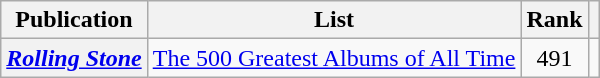<table class="sortable wikitable plainrowheaders">
<tr>
<th>Publication</th>
<th>List</th>
<th>Rank</th>
<th class="unsortable"></th>
</tr>
<tr>
<th scope="row"><em><a href='#'>Rolling Stone</a></em></th>
<td><a href='#'>The 500 Greatest Albums of All Time</a></td>
<td style="text-align: center;">491</td>
<td></td>
</tr>
</table>
